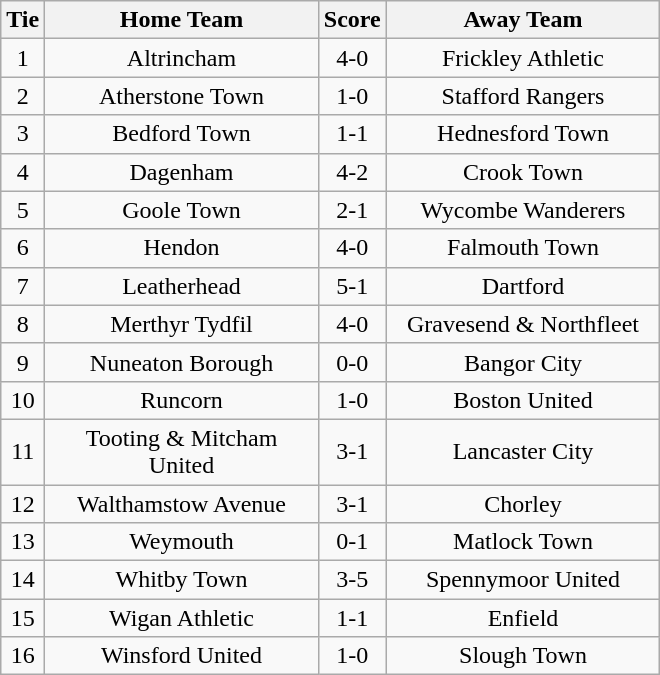<table class="wikitable" style="text-align:center;">
<tr>
<th width=20>Tie</th>
<th width=175>Home Team</th>
<th width=20>Score</th>
<th width=175>Away Team</th>
</tr>
<tr>
<td>1</td>
<td>Altrincham</td>
<td>4-0</td>
<td>Frickley Athletic</td>
</tr>
<tr>
<td>2</td>
<td>Atherstone Town</td>
<td>1-0</td>
<td>Stafford Rangers</td>
</tr>
<tr>
<td>3</td>
<td>Bedford Town</td>
<td>1-1</td>
<td>Hednesford Town</td>
</tr>
<tr>
<td>4</td>
<td>Dagenham</td>
<td>4-2</td>
<td>Crook Town</td>
</tr>
<tr>
<td>5</td>
<td>Goole Town</td>
<td>2-1</td>
<td>Wycombe Wanderers</td>
</tr>
<tr>
<td>6</td>
<td>Hendon</td>
<td>4-0</td>
<td>Falmouth Town</td>
</tr>
<tr>
<td>7</td>
<td>Leatherhead</td>
<td>5-1</td>
<td>Dartford</td>
</tr>
<tr>
<td>8</td>
<td>Merthyr Tydfil</td>
<td>4-0</td>
<td>Gravesend & Northfleet</td>
</tr>
<tr>
<td>9</td>
<td>Nuneaton Borough</td>
<td>0-0</td>
<td>Bangor City</td>
</tr>
<tr>
<td>10</td>
<td>Runcorn</td>
<td>1-0</td>
<td>Boston United</td>
</tr>
<tr>
<td>11</td>
<td>Tooting & Mitcham United</td>
<td>3-1</td>
<td>Lancaster City</td>
</tr>
<tr>
<td>12</td>
<td>Walthamstow Avenue</td>
<td>3-1</td>
<td>Chorley</td>
</tr>
<tr>
<td>13</td>
<td>Weymouth</td>
<td>0-1</td>
<td>Matlock Town</td>
</tr>
<tr>
<td>14</td>
<td>Whitby Town</td>
<td>3-5</td>
<td>Spennymoor United</td>
</tr>
<tr>
<td>15</td>
<td>Wigan Athletic</td>
<td>1-1</td>
<td>Enfield</td>
</tr>
<tr>
<td>16</td>
<td>Winsford United</td>
<td>1-0</td>
<td>Slough Town</td>
</tr>
</table>
